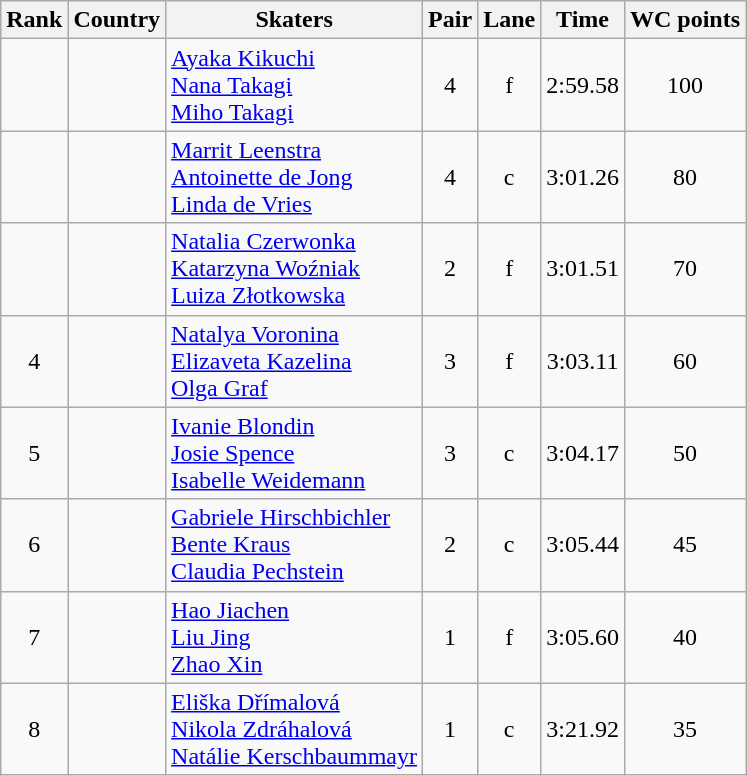<table class="wikitable sortable" style="text-align:center">
<tr>
<th>Rank</th>
<th>Country</th>
<th>Skaters</th>
<th>Pair</th>
<th>Lane</th>
<th>Time</th>
<th>WC points</th>
</tr>
<tr>
<td></td>
<td align=left></td>
<td align=left><a href='#'>Ayaka Kikuchi</a><br><a href='#'>Nana Takagi</a><br><a href='#'>Miho Takagi</a></td>
<td>4</td>
<td>f</td>
<td>2:59.58</td>
<td>100</td>
</tr>
<tr>
<td></td>
<td align=left></td>
<td align=left><a href='#'>Marrit Leenstra</a><br><a href='#'>Antoinette de Jong</a><br><a href='#'>Linda de Vries</a></td>
<td>4</td>
<td>c</td>
<td>3:01.26</td>
<td>80</td>
</tr>
<tr>
<td></td>
<td align=left></td>
<td align=left><a href='#'>Natalia Czerwonka</a><br><a href='#'>Katarzyna Woźniak</a><br><a href='#'>Luiza Złotkowska</a></td>
<td>2</td>
<td>f</td>
<td>3:01.51</td>
<td>70</td>
</tr>
<tr>
<td>4</td>
<td align=left></td>
<td align=left><a href='#'>Natalya Voronina</a><br><a href='#'>Elizaveta Kazelina</a><br><a href='#'>Olga Graf</a></td>
<td>3</td>
<td>f</td>
<td>3:03.11</td>
<td>60</td>
</tr>
<tr>
<td>5</td>
<td align=left></td>
<td align=left><a href='#'>Ivanie Blondin</a><br><a href='#'>Josie Spence</a><br><a href='#'>Isabelle Weidemann</a></td>
<td>3</td>
<td>c</td>
<td>3:04.17</td>
<td>50</td>
</tr>
<tr>
<td>6</td>
<td align=left></td>
<td align=left><a href='#'>Gabriele Hirschbichler</a><br><a href='#'>Bente Kraus</a><br><a href='#'>Claudia Pechstein</a></td>
<td>2</td>
<td>c</td>
<td>3:05.44</td>
<td>45</td>
</tr>
<tr>
<td>7</td>
<td align=left></td>
<td align=left><a href='#'>Hao Jiachen</a><br><a href='#'>Liu Jing</a><br><a href='#'>Zhao Xin</a></td>
<td>1</td>
<td>f</td>
<td>3:05.60</td>
<td>40</td>
</tr>
<tr>
<td>8</td>
<td align=left></td>
<td align=left><a href='#'>Eliška Dřímalová</a><br><a href='#'>Nikola Zdráhalová</a><br><a href='#'>Natálie Kerschbaummayr</a></td>
<td>1</td>
<td>c</td>
<td>3:21.92</td>
<td>35</td>
</tr>
</table>
